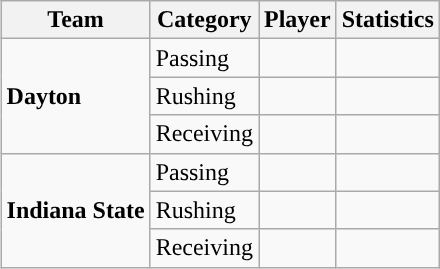<table class="wikitable" style="float: right;">
<tr>
<th>Team</th>
<th>Category</th>
<th>Player</th>
<th>Statistics</th>
</tr>
<tr>
<td rowspan=3><strong>Dayton</strong></td>
<td>Passing</td>
<td></td>
<td></td>
</tr>
<tr>
<td>Rushing</td>
<td></td>
<td></td>
</tr>
<tr>
<td>Receiving</td>
<td></td>
<td></td>
</tr>
<tr>
<td rowspan=3><strong>Indiana State</strong></td>
<td>Passing</td>
<td></td>
<td></td>
</tr>
<tr>
<td>Rushing</td>
<td></td>
<td></td>
</tr>
<tr>
<td>Receiving</td>
<td></td>
<td></td>
</tr>
</table>
